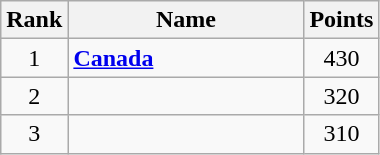<table class="wikitable" border="1">
<tr>
<th width=30>Rank</th>
<th width=150>Name</th>
<th width=25>Points</th>
</tr>
<tr align=center>
<td>1</td>
<td align=left> <strong><a href='#'>Canada</a></strong></td>
<td>430</td>
</tr>
<tr align=center>
<td>2</td>
<td align=left></td>
<td>320</td>
</tr>
<tr align=center>
<td>3</td>
<td align=left></td>
<td>310</td>
</tr>
</table>
